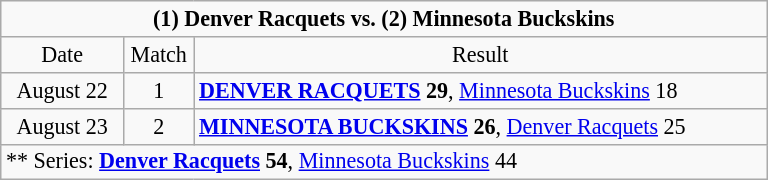<table class="wikitable" style="font-size:92%; text-align:left; line-height:normal; width=50%">
<tr>
<td style="text-align:center;" colspan=3><strong>(1) Denver Racquets vs. (2) Minnesota Buckskins</strong></td>
</tr>
<tr>
<td style="text-align:center; width:75px">Date</td>
<td style="text-align:center; width:40px">Match</td>
<td style="text-align:center; width:375px">Result</td>
</tr>
<tr>
<td style="text-align:center;">August 22</td>
<td style="text-align:center;">1</td>
<td><strong><a href='#'>DENVER RACQUETS</a> 29</strong>, <a href='#'>Minnesota Buckskins</a> 18</td>
</tr>
<tr>
<td style="text-align:center;">August 23</td>
<td style="text-align:center;">2</td>
<td><strong><a href='#'>MINNESOTA BUCKSKINS</a> 26</strong>, <a href='#'>Denver Racquets</a> 25</td>
</tr>
<tr>
<td style="text-align:left;" colspan=3>** Series: <strong><a href='#'>Denver Racquets</a> 54</strong>, <a href='#'>Minnesota Buckskins</a> 44</td>
</tr>
</table>
